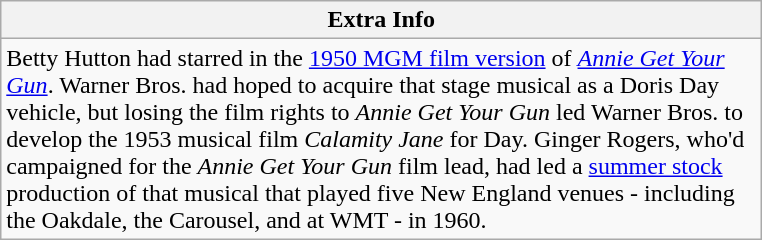<table class="wikitable floatright collapsible collapsed">
<tr>
<th>Extra Info</th>
</tr>
<tr>
<td style="width:500px;">Betty Hutton had starred in the <a href='#'>1950 MGM film version</a> of <em><a href='#'>Annie Get Your Gun</a></em>. Warner Bros. had hoped to acquire that stage musical as a Doris Day vehicle, but losing the film rights to <em>Annie Get Your Gun</em> led Warner Bros. to develop the 1953 musical film <em>Calamity Jane</em> for Day. Ginger Rogers, who'd campaigned for the <em>Annie Get Your Gun</em> film lead, had led a <a href='#'>summer stock</a> production of that musical that played five New England venues - including the Oakdale, the Carousel, and at WMT - in 1960.</td>
</tr>
</table>
